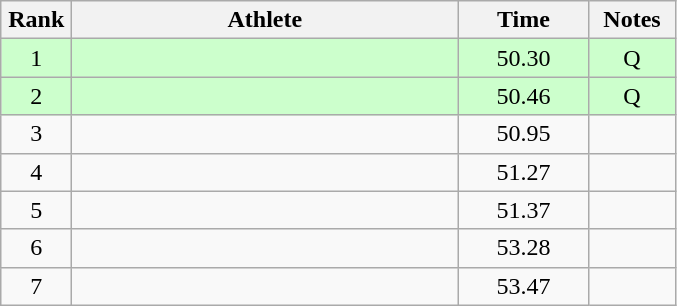<table class="wikitable" style="text-align:center">
<tr>
<th width=40>Rank</th>
<th width=250>Athlete</th>
<th width=80>Time</th>
<th width=50>Notes</th>
</tr>
<tr bgcolor=ccffcc>
<td>1</td>
<td align=left></td>
<td>50.30</td>
<td>Q</td>
</tr>
<tr bgcolor=ccffcc>
<td>2</td>
<td align=left></td>
<td>50.46</td>
<td>Q</td>
</tr>
<tr>
<td>3</td>
<td align=left></td>
<td>50.95</td>
<td></td>
</tr>
<tr>
<td>4</td>
<td align=left></td>
<td>51.27</td>
<td></td>
</tr>
<tr>
<td>5</td>
<td align=left></td>
<td>51.37</td>
<td></td>
</tr>
<tr>
<td>6</td>
<td align=left></td>
<td>53.28</td>
<td></td>
</tr>
<tr>
<td>7</td>
<td align=left></td>
<td>53.47</td>
<td></td>
</tr>
</table>
